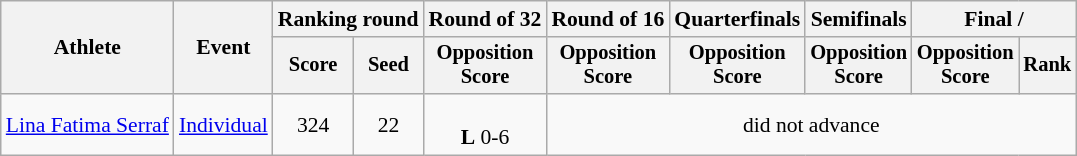<table class="wikitable" style="font-size:90%">
<tr>
<th rowspan=2>Athlete</th>
<th rowspan=2>Event</th>
<th colspan=2>Ranking round</th>
<th>Round of 32</th>
<th>Round of 16</th>
<th>Quarterfinals</th>
<th>Semifinals</th>
<th colspan=2>Final / </th>
</tr>
<tr style="font-size:95%">
<th>Score</th>
<th>Seed</th>
<th>Opposition<br>Score</th>
<th>Opposition<br>Score</th>
<th>Opposition<br>Score</th>
<th>Opposition<br>Score</th>
<th>Opposition<br>Score</th>
<th>Rank</th>
</tr>
<tr align=center>
<td align=left><a href='#'>Lina Fatima Serraf</a></td>
<td align=left><a href='#'>Individual</a></td>
<td>324</td>
<td>22</td>
<td><br><strong>L</strong> 0-6</td>
<td colspan=5>did not advance</td>
</tr>
</table>
